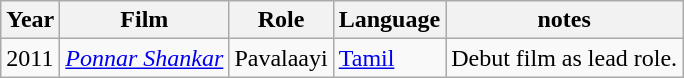<table class = "wikitable">
<tr>
<th>Year</th>
<th>Film</th>
<th>Role</th>
<th>Language</th>
<th>notes</th>
</tr>
<tr>
<td>2011</td>
<td><em><a href='#'>Ponnar Shankar</a></em></td>
<td>Pavalaayi</td>
<td><a href='#'>Tamil</a></td>
<td>Debut film as lead role.</td>
</tr>
</table>
